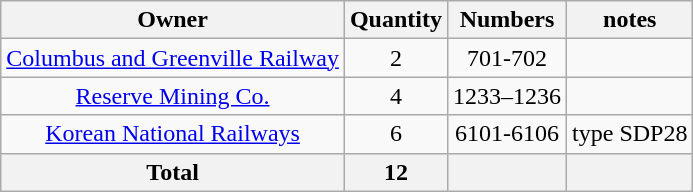<table class="wikitable">
<tr>
<th>Owner</th>
<th>Quantity</th>
<th>Numbers</th>
<th>notes</th>
</tr>
<tr align = "center">
<td><a href='#'>Columbus and Greenville Railway</a></td>
<td>2</td>
<td>701-702</td>
<td></td>
</tr>
<tr align = "center">
<td><a href='#'>Reserve Mining Co.</a></td>
<td>4</td>
<td>1233–1236</td>
<td></td>
</tr>
<tr align = "center">
<td><a href='#'>Korean National Railways</a></td>
<td>6</td>
<td>6101-6106</td>
<td>type SDP28</td>
</tr>
<tr align = "center">
<th>Total</th>
<th>12</th>
<th></th>
<th></th>
</tr>
</table>
